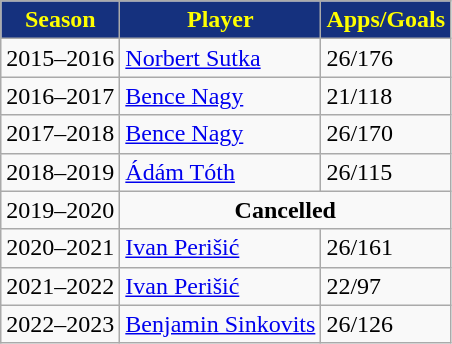<table class="wikitable">
<tr>
<th style="color:yellow; background:#15317E">Season</th>
<th style="color:yellow; background:#15317E">Player</th>
<th style="color:yellow; background:#15317E">Apps/Goals</th>
</tr>
<tr>
<td>2015–2016</td>
<td> <a href='#'>Norbert Sutka</a></td>
<td>26/176</td>
</tr>
<tr>
<td>2016–2017</td>
<td> <a href='#'>Bence Nagy</a></td>
<td>21/118</td>
</tr>
<tr>
<td>2017–2018</td>
<td> <a href='#'>Bence Nagy</a></td>
<td>26/170</td>
</tr>
<tr>
<td>2018–2019</td>
<td> <a href='#'>Ádám Tóth</a></td>
<td>26/115</td>
</tr>
<tr>
<td>2019–2020</td>
<td colspan=2 align=center><strong>Cancelled</strong></td>
</tr>
<tr>
<td>2020–2021</td>
<td> <a href='#'>Ivan Perišić</a></td>
<td>26/161</td>
</tr>
<tr>
<td>2021–2022</td>
<td> <a href='#'>Ivan Perišić</a></td>
<td>22/97</td>
</tr>
<tr>
<td>2022–2023</td>
<td> <a href='#'>Benjamin Sinkovits</a></td>
<td>26/126</td>
</tr>
</table>
